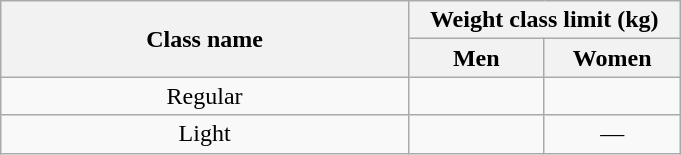<table class="wikitable" style="text-align: center;">
<tr>
<th rowspan="2">Class name</th>
<th colspan="4">Weight class limit (kg)</th>
</tr>
<tr>
<th style="width:20%">Men</th>
<th style="width:20%">Women</th>
</tr>
<tr>
<td>Regular</td>
<td></td>
<td></td>
</tr>
<tr>
<td>Light</td>
<td></td>
<td>—</td>
</tr>
</table>
